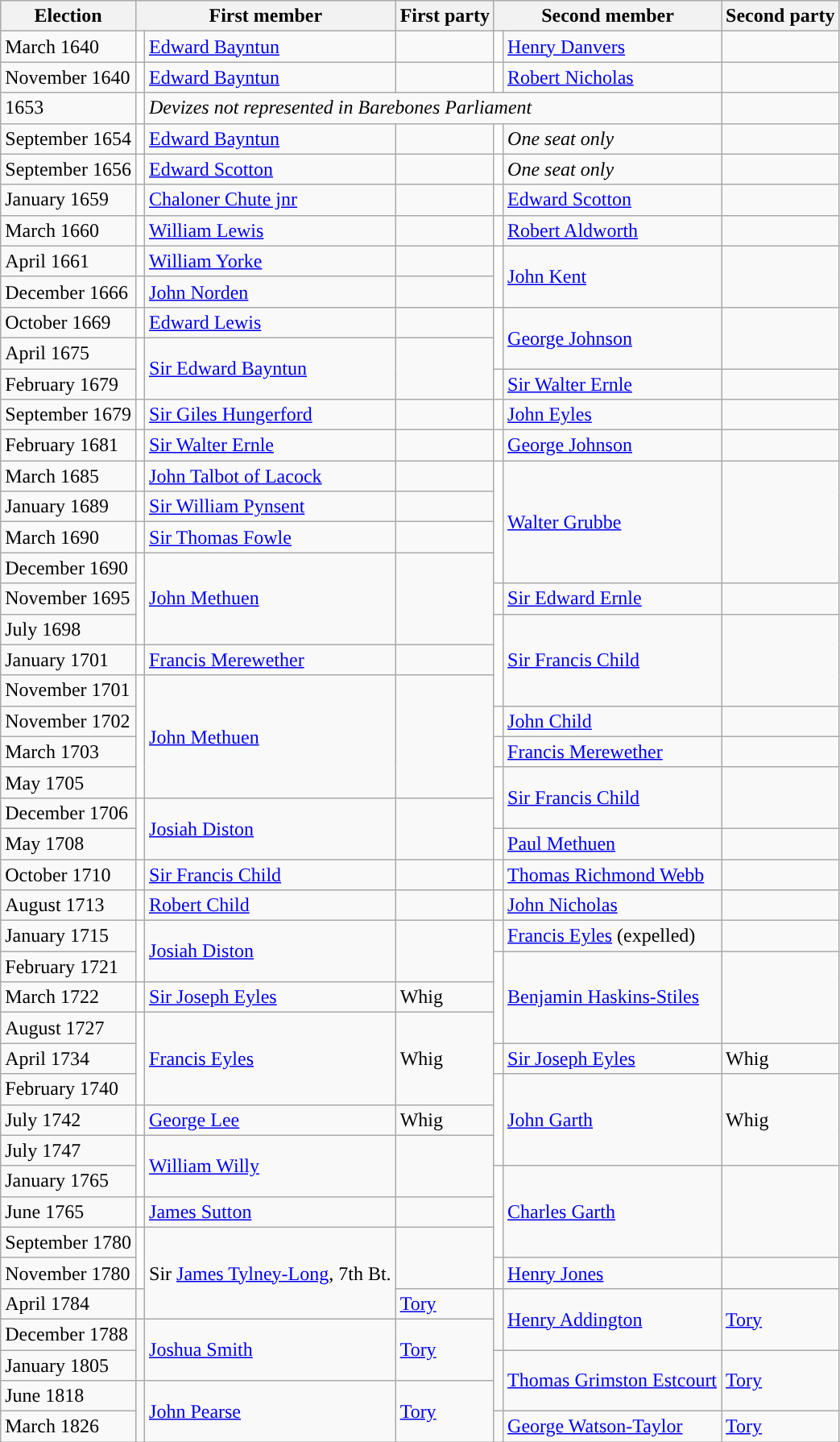<table class="wikitable">
<tr>
<th>Election</th>
<th colspan="2">First member</th>
<th>First party</th>
<th colspan="2">Second member</th>
<th>Second party</th>
</tr>
<tr>
<td>March 1640</td>
<td style="color:inherit;background-color: white"></td>
<td><a href='#'>Edward Bayntun</a> </td>
<td></td>
<td style="color:inherit;background-color: white"></td>
<td><a href='#'>Henry Danvers</a></td>
<td></td>
</tr>
<tr>
<td>November 1640</td>
<td style="color:inherit;background-color: white"></td>
<td><a href='#'>Edward Bayntun</a> </td>
<td></td>
<td style="color:inherit;background-color: white"></td>
<td><a href='#'>Robert Nicholas</a></td>
<td></td>
</tr>
<tr>
<td>1653</td>
<td style="color:inherit;background-color: white"></td>
<td colspan= "4"><em>Devizes not represented in Barebones Parliament</em></td>
</tr>
<tr>
<td>September 1654</td>
<td style="color:inherit;background-color: white"></td>
<td><a href='#'>Edward Bayntun</a> </td>
<td></td>
<td style="color:inherit;background-color: white"></td>
<td><em>One seat only</em></td>
<td></td>
</tr>
<tr>
<td>September 1656</td>
<td style="color:inherit;background-color: white"></td>
<td><a href='#'>Edward Scotton</a></td>
<td></td>
<td style="color:inherit;background-color: white"></td>
<td><em>One seat only</em></td>
<td></td>
</tr>
<tr>
<td>January 1659</td>
<td style="color:inherit;background-color: white"></td>
<td><a href='#'>Chaloner Chute jnr</a></td>
<td></td>
<td style="color:inherit;background-color: white"></td>
<td><a href='#'>Edward Scotton</a></td>
<td></td>
</tr>
<tr>
<td>March 1660</td>
<td style="color:inherit;background-color: white"></td>
<td><a href='#'>William Lewis</a></td>
<td></td>
<td style="color:inherit;background-color: white"></td>
<td><a href='#'>Robert Aldworth</a> 	</td>
<td></td>
</tr>
<tr>
<td>April 1661</td>
<td style="color:inherit;background-color: white"></td>
<td><a href='#'>William Yorke</a> 	</td>
<td></td>
<td rowspan="2" style="color:inherit;background-color: white"></td>
<td rowspan="2"><a href='#'>John Kent</a> 	</td>
<td rowspan="2"></td>
</tr>
<tr>
<td>December 1666</td>
<td style="color:inherit;background-color: white"></td>
<td><a href='#'>John Norden</a> 	</td>
<td></td>
</tr>
<tr>
<td>October 1669</td>
<td style="color:inherit;background-color: white"></td>
<td><a href='#'>Edward Lewis</a> 	</td>
<td></td>
<td rowspan="2" style="color:inherit;background-color: white"></td>
<td rowspan="2"><a href='#'>George Johnson</a> 	</td>
<td rowspan="2"></td>
</tr>
<tr>
<td>April 1675</td>
<td rowspan="2" style="color:inherit;background-color: white"></td>
<td rowspan="2"><a href='#'>Sir Edward Bayntun</a> 	</td>
<td rowspan="2"></td>
</tr>
<tr>
<td>February 1679</td>
<td style="color:inherit;background-color: white"></td>
<td><a href='#'>Sir Walter Ernle</a> 	</td>
<td></td>
</tr>
<tr>
<td>September 1679</td>
<td style="color:inherit;background-color: white"></td>
<td><a href='#'>Sir Giles Hungerford</a> 	</td>
<td></td>
<td style="color:inherit;background-color: white"></td>
<td><a href='#'>John Eyles</a> 	</td>
<td></td>
</tr>
<tr>
<td>February 1681</td>
<td style="color:inherit;background-color: white"></td>
<td><a href='#'>Sir Walter Ernle</a> 	</td>
<td></td>
<td style="color:inherit;background-color: white"></td>
<td><a href='#'>George Johnson</a> 	</td>
<td></td>
</tr>
<tr>
<td>March 1685</td>
<td style="color:inherit;background-color: white"></td>
<td><a href='#'>John Talbot of Lacock</a> 	</td>
<td></td>
<td rowspan="4" style="color:inherit;background-color: white"></td>
<td rowspan="4"><a href='#'>Walter Grubbe</a> 	</td>
<td rowspan="4"></td>
</tr>
<tr>
<td>January 1689</td>
<td style="color:inherit;background-color: white"></td>
<td><a href='#'>Sir William Pynsent</a> 	</td>
<td></td>
</tr>
<tr>
<td>March 1690</td>
<td style="color:inherit;background-color: white"></td>
<td><a href='#'>Sir Thomas Fowle</a> 	</td>
<td></td>
</tr>
<tr>
<td>December 1690</td>
<td rowspan="3" style="color:inherit;background-color: white"></td>
<td rowspan="3"><a href='#'>John Methuen</a> 	</td>
<td rowspan="3"></td>
</tr>
<tr>
<td>November 1695</td>
<td style="color:inherit;background-color: white"></td>
<td><a href='#'>Sir Edward Ernle</a> 	</td>
<td></td>
</tr>
<tr>
<td>July 1698</td>
<td rowspan="3" style="color:inherit;background-color: white"></td>
<td rowspan="3"><a href='#'>Sir Francis Child</a> 	</td>
<td rowspan="3"></td>
</tr>
<tr>
<td>January 1701</td>
<td style="color:inherit;background-color: white"></td>
<td><a href='#'>Francis Merewether</a> 	</td>
<td></td>
</tr>
<tr>
<td>November 1701</td>
<td rowspan="4" style="color:inherit;background-color: white"></td>
<td rowspan="4"><a href='#'>John Methuen</a> 	</td>
<td rowspan="4"></td>
</tr>
<tr>
<td>November 1702</td>
<td style="color:inherit;background-color: white"></td>
<td><a href='#'>John Child</a> 	</td>
<td></td>
</tr>
<tr>
<td>March 1703</td>
<td style="color:inherit;background-color: white"></td>
<td><a href='#'>Francis Merewether</a> 	</td>
<td></td>
</tr>
<tr>
<td>May 1705</td>
<td rowspan="2" style="color:inherit;background-color: white"></td>
<td rowspan="2"><a href='#'>Sir Francis Child</a> 	</td>
<td rowspan="2"></td>
</tr>
<tr>
<td>December 1706</td>
<td rowspan="2" style="color:inherit;background-color: white"></td>
<td rowspan="2"><a href='#'>Josiah Diston</a> 	</td>
<td rowspan="2"></td>
</tr>
<tr>
<td>May 1708</td>
<td style="color:inherit;background-color: white"></td>
<td><a href='#'>Paul Methuen</a> 	</td>
<td></td>
</tr>
<tr>
<td>October 1710</td>
<td style="color:inherit;background-color: white"></td>
<td><a href='#'>Sir Francis Child</a> 	</td>
<td></td>
<td style="color:inherit;background-color: white"></td>
<td><a href='#'>Thomas Richmond Webb</a> 	</td>
<td></td>
</tr>
<tr>
<td>August 1713</td>
<td style="color:inherit;background-color: white"></td>
<td><a href='#'>Robert Child</a> 	</td>
<td></td>
<td style="color:inherit;background-color: white"></td>
<td><a href='#'>John Nicholas</a> 	</td>
<td></td>
</tr>
<tr>
<td>January 1715</td>
<td rowspan="2" style="color:inherit;background-color: white"></td>
<td rowspan="2"><a href='#'>Josiah Diston</a> 	</td>
<td rowspan="2"></td>
<td style="color:inherit;background-color: white"></td>
<td><a href='#'>Francis Eyles</a>	(expelled)	</td>
<td></td>
</tr>
<tr>
<td>February 1721</td>
<td rowspan="3" style="color:inherit;background-color: white"></td>
<td rowspan="3"><a href='#'>Benjamin Haskins-Stiles</a> 	</td>
<td rowspan="3"></td>
</tr>
<tr>
<td>March 1722</td>
<td style="color:inherit;background-color: white"></td>
<td><a href='#'>Sir Joseph Eyles</a> 	</td>
<td>Whig</td>
</tr>
<tr>
<td>August 1727</td>
<td rowspan="3" style="color:inherit;background-color: white"></td>
<td rowspan="3"><a href='#'>Francis Eyles</a> 	</td>
<td rowspan="3">Whig</td>
</tr>
<tr>
<td>April 1734</td>
<td style="color:inherit;background-color: white"></td>
<td><a href='#'>Sir Joseph Eyles</a> 	</td>
<td>Whig</td>
</tr>
<tr>
<td>February 1740</td>
<td rowspan="3" style="color:inherit;background-color: white"></td>
<td rowspan="3"><a href='#'>John Garth</a> 	</td>
<td rowspan="3">Whig</td>
</tr>
<tr>
<td>July 1742</td>
<td style="color:inherit;background-color: white"></td>
<td><a href='#'>George Lee</a> 	</td>
<td>Whig</td>
</tr>
<tr>
<td>July 1747</td>
<td rowspan="2" style="color:inherit;background-color: white"></td>
<td rowspan="2"><a href='#'>William Willy</a> 	</td>
<td rowspan="2"></td>
</tr>
<tr>
<td>January 1765</td>
<td rowspan="3" style="color:inherit;background-color: white"></td>
<td rowspan="3"><a href='#'>Charles Garth</a> 	</td>
<td rowspan="3"></td>
</tr>
<tr>
<td>June 1765</td>
<td style="color:inherit;background-color: white"></td>
<td><a href='#'>James Sutton</a> 	</td>
<td></td>
</tr>
<tr>
<td>September 1780</td>
<td rowspan="2" style="color:inherit;background-color: white"></td>
<td rowspan="3">Sir <a href='#'>James Tylney-Long</a>, 7th Bt. 	</td>
<td rowspan="2"></td>
</tr>
<tr>
<td>November 1780</td>
<td style="color:inherit;background-color: white"></td>
<td><a href='#'>Henry Jones</a> 	</td>
<td></td>
</tr>
<tr>
<td>April 1784</td>
<td style="color:inherit;background-color: "></td>
<td><a href='#'>Tory</a></td>
<td rowspan="2" style="color:inherit;background-color: "></td>
<td rowspan="2"><a href='#'>Henry Addington</a> 	</td>
<td rowspan="2"><a href='#'>Tory</a></td>
</tr>
<tr>
<td>December 1788</td>
<td rowspan="2" style="color:inherit;background-color: "></td>
<td rowspan="2"><a href='#'>Joshua Smith</a> 	</td>
<td rowspan="2"><a href='#'>Tory</a></td>
</tr>
<tr>
<td>January 1805</td>
<td rowspan="2" style="color:inherit;background-color: "></td>
<td rowspan="2"><a href='#'>Thomas Grimston Estcourt</a> 	</td>
<td rowspan="2"><a href='#'>Tory</a></td>
</tr>
<tr>
<td>June 1818</td>
<td rowspan="2" style="color:inherit;background-color: "></td>
<td rowspan="2"><a href='#'>John Pearse</a> 	</td>
<td rowspan="2"><a href='#'>Tory</a></td>
</tr>
<tr>
<td>March 1826</td>
<td style="color:inherit;background-color: "></td>
<td><a href='#'>George Watson-Taylor</a> 	</td>
<td><a href='#'>Tory</a></td>
</tr>
</table>
